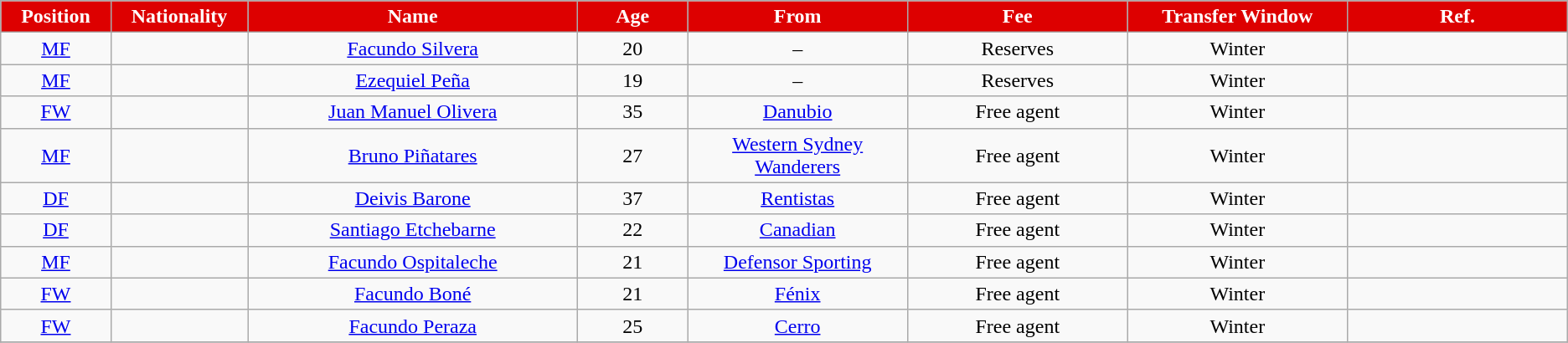<table class="wikitable"  style="text-align:center; font-size:100%; ">
<tr>
<th style="background:#DD0000; color:white; width:5%;">Position</th>
<th style="background:#DD0000; color:white; width:5%;">Nationality</th>
<th style="background:#DD0000; color:white; width:15%;">Name</th>
<th style="background:#DD0000; color:white; width:5%;">Age</th>
<th style="background:#DD0000; color:white; width:10%;">From</th>
<th style="background:#DD0000; color:white; width:10%;">Fee</th>
<th style="background:#DD0000; color:white; width:10%;">Transfer Window</th>
<th style="background:#DD0000; color:white; width:10%;">Ref.</th>
</tr>
<tr>
<td><a href='#'>MF</a></td>
<td></td>
<td><a href='#'>Facundo Silvera</a></td>
<td>20</td>
<td>–</td>
<td>Reserves</td>
<td>Winter</td>
<td></td>
</tr>
<tr>
<td><a href='#'>MF</a></td>
<td></td>
<td><a href='#'>Ezequiel Peña</a></td>
<td>19</td>
<td>–</td>
<td>Reserves</td>
<td>Winter</td>
<td></td>
</tr>
<tr>
<td><a href='#'>FW</a></td>
<td></td>
<td><a href='#'>Juan Manuel Olivera</a></td>
<td>35</td>
<td><a href='#'>Danubio</a></td>
<td>Free agent</td>
<td>Winter</td>
<td></td>
</tr>
<tr>
<td><a href='#'>MF</a></td>
<td></td>
<td><a href='#'>Bruno Piñatares</a></td>
<td>27</td>
<td> <a href='#'>Western Sydney Wanderers</a></td>
<td>Free agent</td>
<td>Winter</td>
<td></td>
</tr>
<tr>
<td><a href='#'>DF</a></td>
<td></td>
<td><a href='#'>Deivis Barone</a></td>
<td>37</td>
<td><a href='#'>Rentistas</a></td>
<td>Free agent</td>
<td>Winter</td>
<td></td>
</tr>
<tr>
<td><a href='#'>DF</a></td>
<td></td>
<td><a href='#'>Santiago Etchebarne</a></td>
<td>22</td>
<td><a href='#'>Canadian</a></td>
<td>Free agent</td>
<td>Winter</td>
<td></td>
</tr>
<tr>
<td><a href='#'>MF</a></td>
<td></td>
<td><a href='#'>Facundo Ospitaleche</a></td>
<td>21</td>
<td><a href='#'>Defensor Sporting</a></td>
<td>Free agent</td>
<td>Winter</td>
<td></td>
</tr>
<tr>
<td><a href='#'>FW</a></td>
<td></td>
<td><a href='#'>Facundo Boné</a></td>
<td>21</td>
<td><a href='#'>Fénix</a></td>
<td>Free agent</td>
<td>Winter</td>
<td></td>
</tr>
<tr>
<td><a href='#'>FW</a></td>
<td></td>
<td><a href='#'>Facundo Peraza</a></td>
<td>25</td>
<td><a href='#'>Cerro</a></td>
<td>Free agent</td>
<td>Winter</td>
<td></td>
</tr>
<tr>
</tr>
</table>
